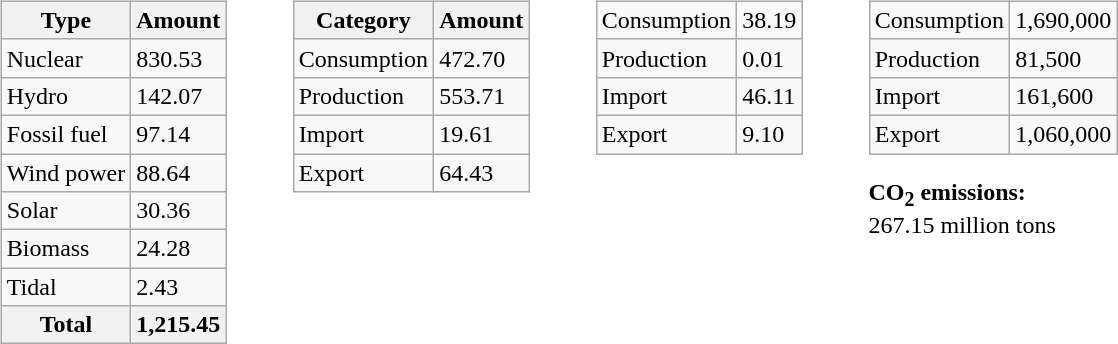<table>
<tr>
<td><br><table class=wikitable>
<tr>
<th>Type</th>
<th>Amount</th>
</tr>
<tr>
<td>Nuclear</td>
<td>830.53</td>
</tr>
<tr>
<td>Hydro</td>
<td>142.07</td>
</tr>
<tr>
<td>Fossil fuel</td>
<td>97.14</td>
</tr>
<tr>
<td>Wind power</td>
<td>88.64</td>
</tr>
<tr>
<td>Solar</td>
<td>30.36</td>
</tr>
<tr>
<td>Biomass</td>
<td>24.28</td>
</tr>
<tr>
<td>Tidal</td>
<td>2.43</td>
</tr>
<tr>
<th>Total</th>
<th>1,215.45</th>
</tr>
</table>
</td>
<td width=15em>     </td>
<td valign=top><br><table class=wikitable>
<tr>
<th>Category</th>
<th>Amount</th>
</tr>
<tr>
<td>Consumption</td>
<td>472.70</td>
</tr>
<tr>
<td>Production</td>
<td>553.71</td>
</tr>
<tr>
<td>Import</td>
<td>19.61</td>
</tr>
<tr>
<td>Export</td>
<td>64.43</td>
</tr>
</table>
</td>
<td width=15em>     </td>
<td valign=top><br><table class=wikitable>
<tr>
<td>Consumption</td>
<td>38.19</td>
</tr>
<tr>
<td>Production</td>
<td>0.01</td>
</tr>
<tr>
<td>Import</td>
<td>46.11</td>
</tr>
<tr>
<td>Export</td>
<td>9.10</td>
</tr>
</table>
</td>
<td width=15em>     </td>
<td valign=top><br><table class=wikitable>
<tr>
<td>Consumption</td>
<td>1,690,000</td>
</tr>
<tr>
<td>Production</td>
<td>81,500</td>
</tr>
<tr>
<td>Import</td>
<td>161,600</td>
</tr>
<tr>
<td>Export</td>
<td>1,060,000</td>
</tr>
</table>
<strong>CO<sub>2</sub> emissions:</strong><br>267.15 million tons</td>
</tr>
</table>
